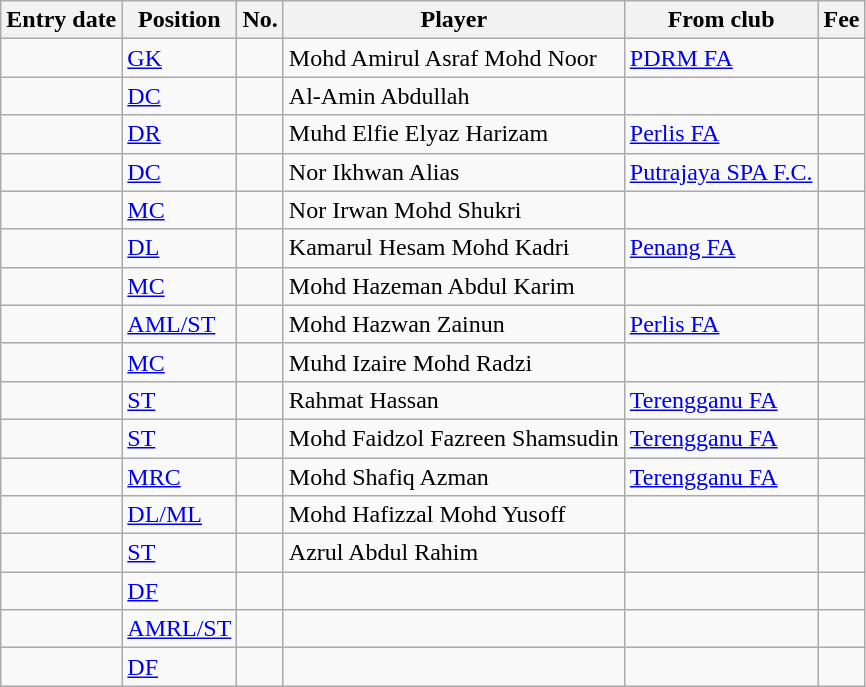<table class="wikitable sortable">
<tr>
<th>Entry date</th>
<th>Position</th>
<th>No.</th>
<th>Player</th>
<th>From club</th>
<th>Fee</th>
</tr>
<tr>
<td></td>
<td><a href='#'>GK</a></td>
<td></td>
<td> Mohd Amirul Asraf Mohd Noor</td>
<td> <a href='#'>PDRM FA</a></td>
<td></td>
</tr>
<tr>
<td></td>
<td><a href='#'>DC</a></td>
<td></td>
<td> Al-Amin Abdullah</td>
<td></td>
<td></td>
</tr>
<tr>
<td></td>
<td><a href='#'>DR</a></td>
<td></td>
<td> Muhd Elfie Elyaz Harizam</td>
<td> <a href='#'>Perlis FA</a></td>
<td></td>
</tr>
<tr>
<td></td>
<td><a href='#'>DC</a></td>
<td></td>
<td> Nor Ikhwan Alias</td>
<td> <a href='#'>Putrajaya SPA F.C.</a></td>
<td></td>
</tr>
<tr>
<td></td>
<td><a href='#'>MC</a></td>
<td></td>
<td> Nor Irwan Mohd Shukri</td>
<td></td>
<td></td>
</tr>
<tr>
<td></td>
<td><a href='#'>DL</a></td>
<td></td>
<td> Kamarul Hesam Mohd Kadri</td>
<td> <a href='#'>Penang FA</a></td>
<td></td>
</tr>
<tr>
<td></td>
<td><a href='#'>MC</a></td>
<td></td>
<td> Mohd Hazeman Abdul Karim</td>
<td></td>
<td></td>
</tr>
<tr>
<td></td>
<td><a href='#'>AML/ST</a></td>
<td></td>
<td> Mohd Hazwan Zainun</td>
<td> <a href='#'>Perlis FA</a></td>
<td></td>
</tr>
<tr>
<td></td>
<td><a href='#'>MC</a></td>
<td></td>
<td> Muhd Izaire Mohd Radzi</td>
<td></td>
<td></td>
</tr>
<tr>
<td></td>
<td><a href='#'>ST</a></td>
<td></td>
<td> Rahmat Hassan</td>
<td> <a href='#'>Terengganu FA</a></td>
<td></td>
</tr>
<tr>
<td></td>
<td><a href='#'>ST</a></td>
<td></td>
<td> Mohd Faidzol Fazreen Shamsudin</td>
<td> <a href='#'>Terengganu FA</a></td>
<td></td>
</tr>
<tr>
<td></td>
<td><a href='#'>MRC</a></td>
<td></td>
<td> Mohd Shafiq Azman</td>
<td> <a href='#'>Terengganu FA</a></td>
<td></td>
</tr>
<tr>
<td></td>
<td><a href='#'>DL/ML</a></td>
<td></td>
<td> Mohd Hafizzal Mohd Yusoff</td>
<td></td>
<td></td>
</tr>
<tr>
<td></td>
<td><a href='#'>ST</a></td>
<td></td>
<td> Azrul Abdul Rahim</td>
<td></td>
<td></td>
</tr>
<tr>
<td></td>
<td><a href='#'>DF</a></td>
<td></td>
<td></td>
<td></td>
<td></td>
</tr>
<tr>
<td></td>
<td><a href='#'>AMRL/ST</a></td>
<td></td>
<td></td>
<td></td>
<td></td>
</tr>
<tr>
<td></td>
<td><a href='#'>DF</a></td>
<td></td>
<td></td>
<td></td>
<td></td>
</tr>
</table>
